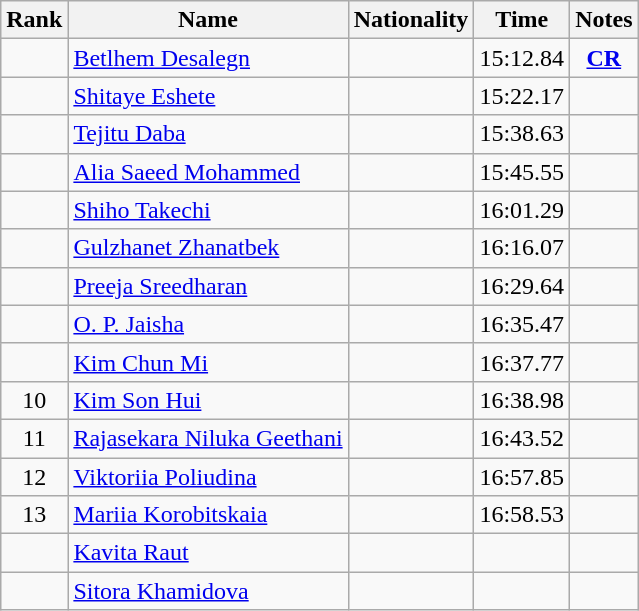<table class="wikitable sortable" style="text-align:center">
<tr>
<th>Rank</th>
<th>Name</th>
<th>Nationality</th>
<th>Time</th>
<th>Notes</th>
</tr>
<tr>
<td></td>
<td align=left><a href='#'>Betlhem Desalegn</a></td>
<td align=left></td>
<td>15:12.84</td>
<td><strong><a href='#'>CR</a></strong></td>
</tr>
<tr>
<td></td>
<td align=left><a href='#'>Shitaye Eshete</a></td>
<td align=left></td>
<td>15:22.17</td>
<td></td>
</tr>
<tr>
<td></td>
<td align=left><a href='#'>Tejitu Daba</a></td>
<td align=left></td>
<td>15:38.63</td>
<td></td>
</tr>
<tr>
<td></td>
<td align=left><a href='#'>Alia Saeed Mohammed</a></td>
<td align=left></td>
<td>15:45.55</td>
<td></td>
</tr>
<tr>
<td></td>
<td align=left><a href='#'>Shiho Takechi</a></td>
<td align=left></td>
<td>16:01.29</td>
<td></td>
</tr>
<tr>
<td></td>
<td align=left><a href='#'>Gulzhanet Zhanatbek</a></td>
<td align=left></td>
<td>16:16.07</td>
<td></td>
</tr>
<tr>
<td></td>
<td align=left><a href='#'>Preeja Sreedharan</a></td>
<td align=left></td>
<td>16:29.64</td>
<td></td>
</tr>
<tr>
<td></td>
<td align=left><a href='#'>O. P. Jaisha</a></td>
<td align=left></td>
<td>16:35.47</td>
<td></td>
</tr>
<tr>
<td></td>
<td align=left><a href='#'>Kim Chun Mi</a></td>
<td align=left></td>
<td>16:37.77</td>
<td></td>
</tr>
<tr>
<td>10</td>
<td align=left><a href='#'>Kim Son Hui</a></td>
<td align=left></td>
<td>16:38.98</td>
<td></td>
</tr>
<tr>
<td>11</td>
<td align=left><a href='#'>Rajasekara Niluka Geethani</a></td>
<td align=left></td>
<td>16:43.52</td>
<td></td>
</tr>
<tr>
<td>12</td>
<td align=left><a href='#'>Viktoriia Poliudina</a></td>
<td align=left></td>
<td>16:57.85</td>
<td></td>
</tr>
<tr>
<td>13</td>
<td align=left><a href='#'>Mariia Korobitskaia</a></td>
<td align=left></td>
<td>16:58.53</td>
<td></td>
</tr>
<tr>
<td></td>
<td align=left><a href='#'>Kavita Raut</a></td>
<td align=left></td>
<td></td>
<td></td>
</tr>
<tr>
<td></td>
<td align=left><a href='#'>Sitora Khamidova</a></td>
<td align=left></td>
<td></td>
<td></td>
</tr>
</table>
